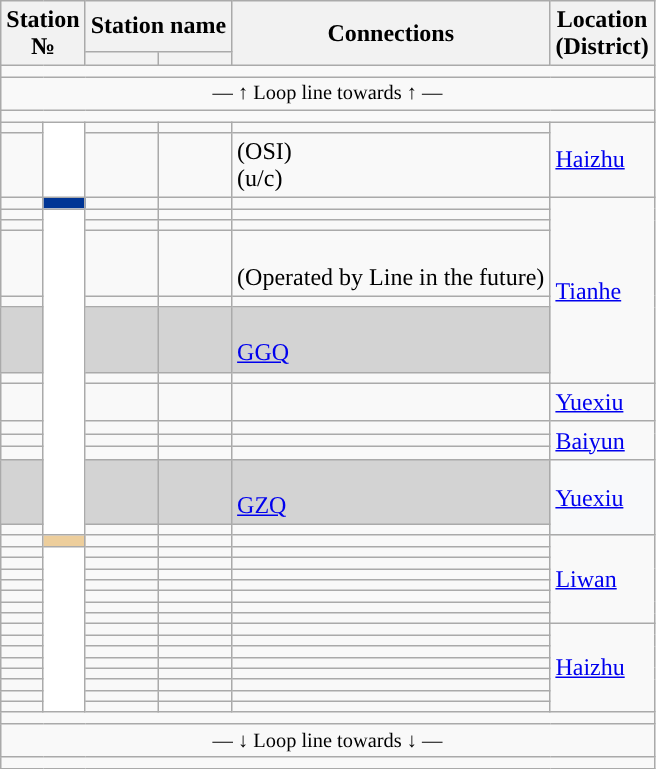<table class="wikitable">
<tr>
<th rowspan=2 colspan=2>Station<br>№</th>
<th colspan=2>Station name</th>
<th rowspan=2>Connections<br></th>
<th rowspan=2>Location<br>(District)</th>
</tr>
<tr>
<th></th>
<th></th>
</tr>
<tr style="background:#">
<td colspan = "6"></td>
</tr>
<tr>
<td colspan="6" style="font-size:85%; text-align:center;">— ↑ Loop line towards  ↑ —</td>
</tr>
<tr style="background:#">
<td colspan = "6"></td>
</tr>
<tr>
<td></td>
<td rowspan=2 style=background:#FFFFFF></td>
<td></td>
<td></td>
<td> </td>
<td rowspan="2"><a href='#'>Haizhu</a></td>
</tr>
<tr>
<td></td>
<td></td>
<td></td>
<td>  (OSI) <br> (u/c)</td>
</tr>
<tr>
<td></td>
<td style="background:#003595"></td>
<td></td>
<td></td>
<td> </td>
<td rowspan="7"><a href='#'>Tianhe</a></td>
</tr>
<tr>
<td></td>
<td rowspan=12 style=background:#FFFFFF></td>
<td></td>
<td></td>
<td>  </td>
</tr>
<tr>
<td></td>
<td></td>
<td></td>
<td></td>
</tr>
<tr>
<td></td>
<td></td>
<td></td>
<td> <br>(Operated by Line  in the future)</td>
</tr>
<tr>
<td></td>
<td></td>
<td></td>
<td></td>
</tr>
<tr bgcolor="lightgrey">
<td></td>
<td><em></em></td>
<td></td>
<td>    <br> <a href='#'>GGQ</a></td>
</tr>
<tr>
<td></td>
<td></td>
<td></td>
<td> </td>
</tr>
<tr>
<td></td>
<td></td>
<td></td>
<td></td>
<td><a href='#'>Yuexiu</a></td>
</tr>
<tr>
<td></td>
<td></td>
<td></td>
<td></td>
<td rowspan="3"><a href='#'>Baiyun</a></td>
</tr>
<tr>
<td></td>
<td></td>
<td></td>
<td> </td>
</tr>
<tr>
<td></td>
<td></td>
<td></td>
<td></td>
</tr>
<tr bgcolor="lightgrey">
<td></td>
<td><em></em></td>
<td></td>
<td>     <br> <a href='#'>GZQ</a></td>
<td rowspan=2 bgcolor=#F8F9FA><a href='#'>Yuexiu</a></td>
</tr>
<tr>
<td></td>
<td></td>
<td></td>
<td></td>
</tr>
<tr>
<td></td>
<td style=background:#edce9c></td>
<td></td>
<td></td>
<td>   </td>
<td rowspan="8"><a href='#'>Liwan</a></td>
</tr>
<tr>
<td></td>
<td rowspan=15 style=background:#FFFFFF></td>
<td></td>
<td></td>
<td> </td>
</tr>
<tr>
<td></td>
<td></td>
<td></td>
<td> </td>
</tr>
<tr>
<td></td>
<td></td>
<td></td>
<td></td>
</tr>
<tr>
<td></td>
<td></td>
<td></td>
<td>   </td>
</tr>
<tr>
<td></td>
<td></td>
<td></td>
<td></td>
</tr>
<tr>
<td></td>
<td></td>
<td></td>
<td> </td>
</tr>
<tr>
<td></td>
<td></td>
<td></td>
<td> </td>
</tr>
<tr>
<td></td>
<td></td>
<td></td>
<td></td>
<td rowspan="8"><a href='#'>Haizhu</a></td>
</tr>
<tr>
<td></td>
<td></td>
<td></td>
<td> </td>
</tr>
<tr>
<td></td>
<td></td>
<td></td>
<td> </td>
</tr>
<tr>
<td></td>
<td></td>
<td></td>
<td> </td>
</tr>
<tr>
<td></td>
<td></td>
<td></td>
<td></td>
</tr>
<tr>
<td></td>
<td></td>
<td></td>
<td></td>
</tr>
<tr>
<td></td>
<td></td>
<td></td>
<td> </td>
</tr>
<tr>
<td></td>
<td></td>
<td></td>
<td> </td>
</tr>
<tr style="background:#">
<td colspan = "6"></td>
</tr>
<tr>
<td colspan="6" style="font-size:85%; text-align:center;">— ↓ Loop line towards  ↓ —</td>
</tr>
<tr style="background:#">
<td colspan = "6"></td>
</tr>
</table>
